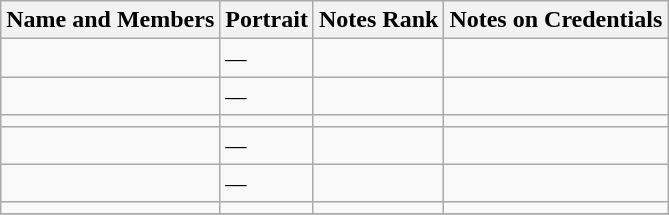<table class="wikitable">
<tr>
<th>Name and Members</th>
<th>Portrait</th>
<th>Notes Rank</th>
<th>Notes on Credentials</th>
</tr>
<tr>
<td></td>
<td><em>—</em></td>
<td></td>
<td></td>
</tr>
<tr>
<td></td>
<td><em>—</em></td>
<td></td>
<td></td>
</tr>
<tr>
<td></td>
<td></td>
<td></td>
<td></td>
</tr>
<tr>
<td></td>
<td><em>—</em></td>
<td></td>
<td></td>
</tr>
<tr>
<td></td>
<td><em>—</em></td>
<td></td>
<td></td>
</tr>
<tr>
<td></td>
<td></td>
<td></td>
<td></td>
</tr>
<tr>
</tr>
</table>
